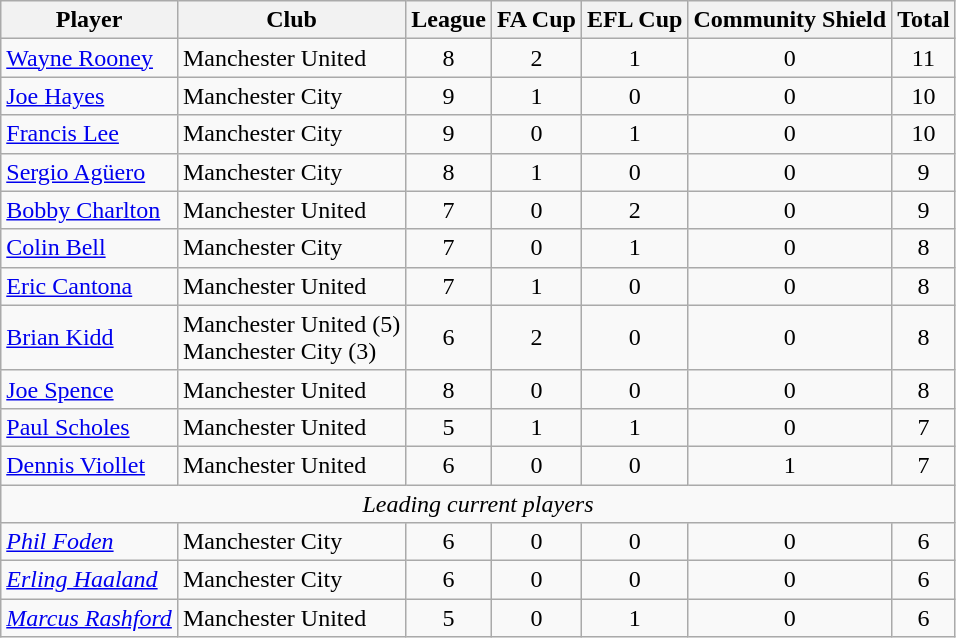<table class="wikitable sortable" style="text-align:center;">
<tr>
<th>Player</th>
<th>Club</th>
<th>League</th>
<th>FA Cup</th>
<th>EFL Cup</th>
<th>Community Shield</th>
<th>Total</th>
</tr>
<tr>
<td style="text-align:left;"> <a href='#'>Wayne Rooney</a></td>
<td style="text-align:left;">Manchester United</td>
<td>8</td>
<td>2</td>
<td>1</td>
<td>0</td>
<td>11</td>
</tr>
<tr>
<td style="text-align:left;"> <a href='#'>Joe Hayes</a></td>
<td style="text-align:left;">Manchester City</td>
<td>9</td>
<td>1</td>
<td>0</td>
<td>0</td>
<td>10</td>
</tr>
<tr>
<td style="text-align:left;"> <a href='#'>Francis Lee</a></td>
<td style="text-align:left;">Manchester City</td>
<td>9</td>
<td>0</td>
<td>1</td>
<td>0</td>
<td>10</td>
</tr>
<tr>
<td style="text-align:left;"> <a href='#'>Sergio Agüero</a></td>
<td style="text-align:left;">Manchester City</td>
<td>8</td>
<td>1</td>
<td>0</td>
<td>0</td>
<td>9</td>
</tr>
<tr>
<td style="text-align:left;"> <a href='#'>Bobby Charlton</a></td>
<td style="text-align:left;">Manchester United</td>
<td>7</td>
<td>0</td>
<td>2</td>
<td>0</td>
<td>9</td>
</tr>
<tr>
<td style="text-align:left;"> <a href='#'>Colin Bell</a></td>
<td style="text-align:left;">Manchester City</td>
<td>7</td>
<td>0</td>
<td>1</td>
<td>0</td>
<td>8</td>
</tr>
<tr>
<td style="text-align:left;"> <a href='#'>Eric Cantona</a></td>
<td style="text-align:left;">Manchester United</td>
<td>7</td>
<td>1</td>
<td>0</td>
<td>0</td>
<td>8</td>
</tr>
<tr>
<td style="text-align:left;"> <a href='#'>Brian Kidd</a></td>
<td style="text-align:left;">Manchester United (5)<br>Manchester City (3)</td>
<td>6</td>
<td>2</td>
<td>0</td>
<td>0</td>
<td>8</td>
</tr>
<tr>
<td style="text-align:left;"> <a href='#'>Joe Spence</a></td>
<td style="text-align:left;">Manchester United</td>
<td>8</td>
<td>0</td>
<td>0</td>
<td>0</td>
<td>8</td>
</tr>
<tr>
<td style="text-align:left;"> <a href='#'>Paul Scholes</a></td>
<td style="text-align:left;">Manchester United</td>
<td>5</td>
<td>1</td>
<td>1</td>
<td>0</td>
<td>7</td>
</tr>
<tr>
<td style="text-align:left;"> <a href='#'>Dennis Viollet</a></td>
<td style="text-align:left;">Manchester United</td>
<td>6</td>
<td>0</td>
<td>0</td>
<td>1</td>
<td>7</td>
</tr>
<tr>
<td colspan="7"><em>Leading current players</em></td>
</tr>
<tr>
<td style="text-align:left;"> <em><a href='#'>Phil Foden</a></em></td>
<td style="text-align:left;">Manchester City</td>
<td>6</td>
<td>0</td>
<td>0</td>
<td>0</td>
<td>6</td>
</tr>
<tr>
<td style="text-align:left;"> <em><a href='#'>Erling Haaland</a></em></td>
<td style="text-align:left;">Manchester City</td>
<td>6</td>
<td>0</td>
<td>0</td>
<td>0</td>
<td>6</td>
</tr>
<tr>
<td style="text-align:left;"> <em><a href='#'>Marcus Rashford</a></em></td>
<td style="text-align:left;">Manchester United</td>
<td>5</td>
<td>0</td>
<td>1</td>
<td>0</td>
<td>6</td>
</tr>
</table>
